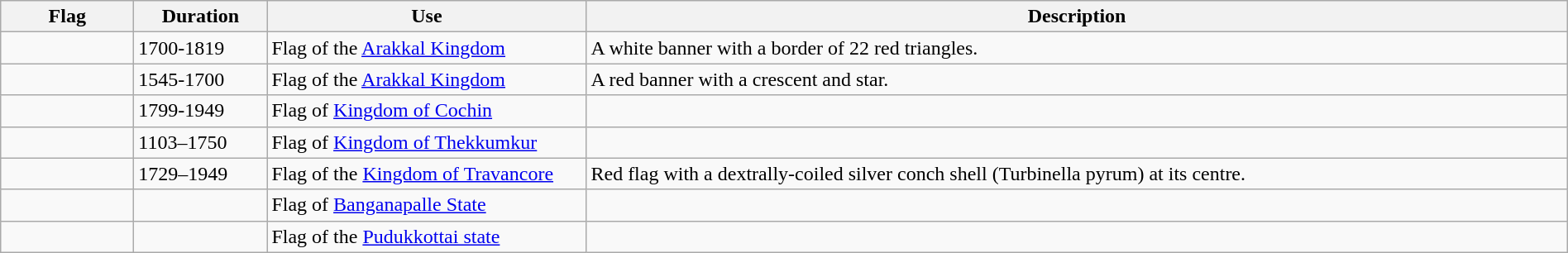<table class="wikitable" width="100%">
<tr>
<th style="width:100px;">Flag</th>
<th style="width:100px;">Duration</th>
<th style="width:250px;">Use</th>
<th style="min-width:250px">Description</th>
</tr>
<tr>
<td></td>
<td>1700-1819</td>
<td>Flag of the <a href='#'>Arakkal Kingdom</a></td>
<td>A white banner with a border of 22 red triangles.</td>
</tr>
<tr>
<td></td>
<td>1545-1700</td>
<td>Flag of the <a href='#'>Arakkal Kingdom</a></td>
<td>A red banner with a crescent and star.</td>
</tr>
<tr>
<td></td>
<td>1799-1949</td>
<td>Flag of <a href='#'>Kingdom of Cochin</a></td>
<td></td>
</tr>
<tr>
<td></td>
<td>1103–1750</td>
<td>Flag of <a href='#'>Kingdom of Thekkumkur</a></td>
<td></td>
</tr>
<tr>
<td></td>
<td>1729–1949</td>
<td>Flag of the <a href='#'>Kingdom of Travancore</a></td>
<td>Red flag with a dextrally-coiled silver conch shell (Turbinella pyrum) at its centre.</td>
</tr>
<tr>
<td></td>
<td></td>
<td>Flag of <a href='#'>Banganapalle State</a></td>
<td></td>
</tr>
<tr>
<td></td>
<td></td>
<td>Flag of the <a href='#'>Pudukkottai state</a></td>
<td></td>
</tr>
</table>
